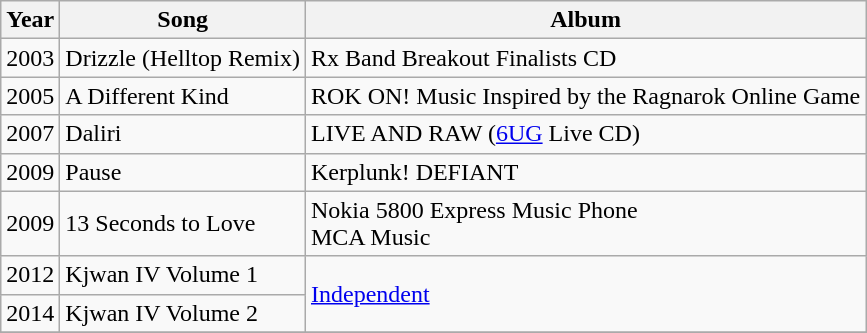<table class="wikitable">
<tr>
<th>Year</th>
<th>Song</th>
<th>Album</th>
</tr>
<tr>
<td>2003</td>
<td>Drizzle (Helltop Remix)</td>
<td>Rx Band Breakout Finalists CD</td>
</tr>
<tr>
<td>2005</td>
<td>A Different Kind</td>
<td>ROK ON! Music Inspired by the Ragnarok Online Game</td>
</tr>
<tr>
<td>2007</td>
<td>Daliri</td>
<td>LIVE AND RAW (<a href='#'>6UG</a> Live CD)</td>
</tr>
<tr>
<td>2009</td>
<td>Pause</td>
<td>Kerplunk! DEFIANT</td>
</tr>
<tr>
<td>2009</td>
<td>13 Seconds to Love</td>
<td>Nokia 5800 Express Music Phone<br>MCA Music</td>
</tr>
<tr>
<td>2012</td>
<td>Kjwan IV Volume 1</td>
<td rowspan="2"><a href='#'>Independent</a></td>
</tr>
<tr>
<td>2014</td>
<td>Kjwan IV Volume 2</td>
</tr>
<tr>
</tr>
</table>
